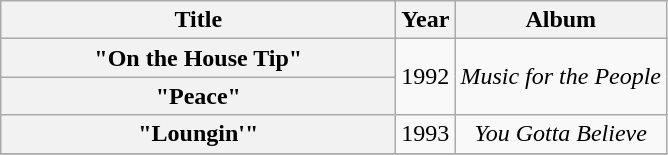<table class="wikitable plainrowheaders" style="text-align:center;">
<tr>
<th scope="col" style="width:16em;">Title</th>
<th scope="col">Year</th>
<th scope="col">Album</th>
</tr>
<tr>
<th scope="row">"On the House Tip"</th>
<td rowspan="2">1992</td>
<td rowspan="2"><em>Music for the People</em></td>
</tr>
<tr>
<th scope="row">"Peace"</th>
</tr>
<tr>
<th scope="row">"Loungin'"</th>
<td>1993</td>
<td><em>You Gotta Believe</em></td>
</tr>
<tr>
</tr>
</table>
